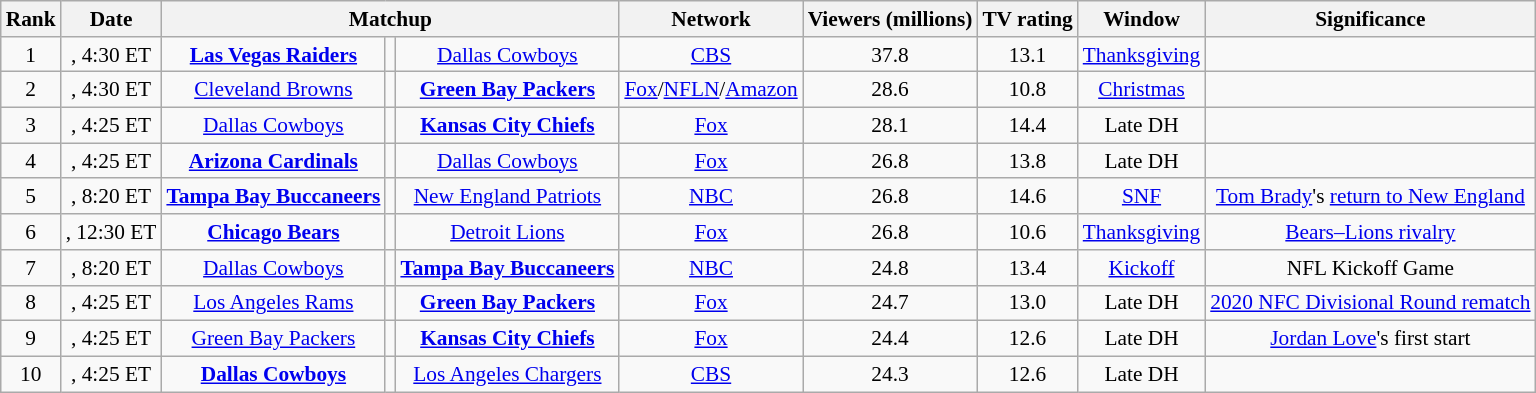<table class="wikitable sortable" style="text-align:center; font-size:89%;">
<tr>
<th>Rank</th>
<th>Date</th>
<th colspan="3" class="unsortable">Matchup</th>
<th>Network</th>
<th>Viewers (millions)</th>
<th>TV rating</th>
<th>Window</th>
<th>Significance</th>
</tr>
<tr>
<td>1</td>
<td>, 4:30 ET</td>
<td><strong><a href='#'>Las Vegas Raiders</a></strong></td>
<td></td>
<td><a href='#'>Dallas Cowboys</a></td>
<td><a href='#'>CBS</a></td>
<td>37.8</td>
<td>13.1</td>
<td><a href='#'>Thanksgiving</a></td>
<td></td>
</tr>
<tr>
<td>2</td>
<td>, 4:30 ET</td>
<td><a href='#'>Cleveland Browns</a></td>
<td></td>
<td><strong><a href='#'>Green Bay Packers</a></strong></td>
<td><a href='#'>Fox</a>/<a href='#'>NFLN</a>/<a href='#'>Amazon</a></td>
<td>28.6</td>
<td>10.8</td>
<td><a href='#'>Christmas</a></td>
<td></td>
</tr>
<tr>
<td>3</td>
<td>, 4:25 ET</td>
<td><a href='#'>Dallas Cowboys</a></td>
<td></td>
<td><strong><a href='#'>Kansas City Chiefs</a></strong></td>
<td><a href='#'>Fox</a></td>
<td>28.1</td>
<td>14.4</td>
<td>Late DH</td>
<td></td>
</tr>
<tr>
<td>4</td>
<td>, 4:25 ET</td>
<td><strong><a href='#'>Arizona Cardinals</a></strong></td>
<td></td>
<td><a href='#'>Dallas Cowboys</a></td>
<td><a href='#'>Fox</a></td>
<td>26.8</td>
<td>13.8</td>
<td>Late DH</td>
<td></td>
</tr>
<tr>
<td>5</td>
<td>, 8:20 ET</td>
<td><strong><a href='#'>Tampa Bay Buccaneers</a></strong></td>
<td></td>
<td><a href='#'>New England Patriots</a></td>
<td><a href='#'>NBC</a></td>
<td>26.8</td>
<td>14.6</td>
<td><a href='#'>SNF</a></td>
<td><a href='#'>Tom Brady</a>'s <a href='#'>return to New England</a></td>
</tr>
<tr>
<td>6</td>
<td>, 12:30 ET</td>
<td><strong><a href='#'>Chicago Bears</a></strong></td>
<td></td>
<td><a href='#'>Detroit Lions</a></td>
<td><a href='#'>Fox</a></td>
<td>26.8</td>
<td>10.6</td>
<td><a href='#'>Thanksgiving</a></td>
<td><a href='#'>Bears–Lions rivalry</a></td>
</tr>
<tr>
<td>7</td>
<td>, 8:20 ET</td>
<td><a href='#'>Dallas Cowboys</a></td>
<td></td>
<td><strong><a href='#'>Tampa Bay Buccaneers</a></strong></td>
<td><a href='#'>NBC</a></td>
<td>24.8</td>
<td>13.4</td>
<td><a href='#'>Kickoff</a></td>
<td>NFL Kickoff Game</td>
</tr>
<tr>
<td>8</td>
<td>, 4:25 ET</td>
<td><a href='#'>Los Angeles Rams</a></td>
<td></td>
<td><strong><a href='#'>Green Bay Packers</a></strong></td>
<td><a href='#'>Fox</a></td>
<td>24.7</td>
<td>13.0</td>
<td>Late DH</td>
<td><a href='#'>2020 NFC Divisional Round rematch</a></td>
</tr>
<tr>
<td>9</td>
<td>, 4:25 ET</td>
<td><a href='#'>Green Bay Packers</a></td>
<td></td>
<td><strong><a href='#'>Kansas City Chiefs</a></strong></td>
<td><a href='#'>Fox</a></td>
<td>24.4</td>
<td>12.6</td>
<td>Late DH</td>
<td><a href='#'>Jordan Love</a>'s first start</td>
</tr>
<tr>
<td>10</td>
<td>, 4:25 ET</td>
<td><strong><a href='#'>Dallas Cowboys</a></strong></td>
<td></td>
<td><a href='#'>Los Angeles Chargers</a></td>
<td><a href='#'>CBS</a></td>
<td>24.3</td>
<td>12.6</td>
<td>Late DH</td>
<td></td>
</tr>
</table>
